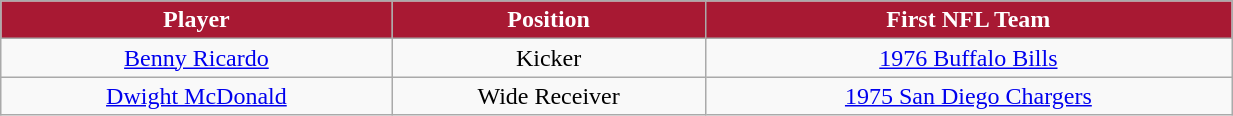<table class="wikitable" width="65%">
<tr>
<th style="background:#A81933;color:#FFFFFF;">Player</th>
<th style="background:#A81933;color:#FFFFFF;">Position</th>
<th style="background:#A81933;color:#FFFFFF;">First NFL Team</th>
</tr>
<tr align="center" bgcolor="">
<td><a href='#'>Benny Ricardo</a></td>
<td>Kicker</td>
<td><a href='#'>1976 Buffalo Bills</a></td>
</tr>
<tr align="center" bgcolor="">
<td><a href='#'>Dwight McDonald</a></td>
<td>Wide Receiver</td>
<td><a href='#'>1975 San Diego Chargers</a></td>
</tr>
</table>
